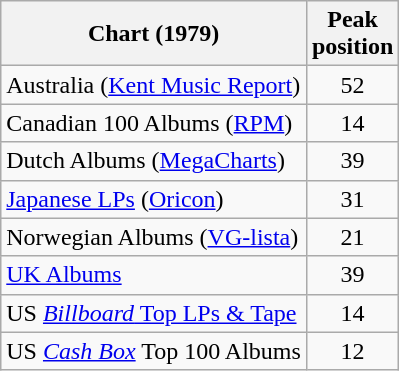<table class="wikitable sortable" style="text-align:center;">
<tr>
<th scope="col">Chart (1979)</th>
<th scope="col">Peak<br>position</th>
</tr>
<tr>
<td scope="row" align="left">Australia (<a href='#'>Kent Music Report</a>)</td>
<td>52</td>
</tr>
<tr>
<td scope="row" align="left">Canadian 100 Albums (<a href='#'>RPM</a>)</td>
<td>14</td>
</tr>
<tr>
<td scope="row" align="left">Dutch Albums (<a href='#'>MegaCharts</a>)</td>
<td>39</td>
</tr>
<tr>
<td scope="row" align="left"><a href='#'>Japanese LPs</a> (<a href='#'>Oricon</a>)</td>
<td>31</td>
</tr>
<tr>
<td scope="row" align="left">Norwegian Albums (<a href='#'>VG-lista</a>)</td>
<td>21</td>
</tr>
<tr>
<td scope="row" align="left"><a href='#'>UK Albums</a></td>
<td>39</td>
</tr>
<tr>
<td scope="row" align="left">US <a href='#'><em>Billboard</em> Top LPs & Tape</a></td>
<td>14</td>
</tr>
<tr>
<td scope="row" align="left">US <em><a href='#'>Cash Box</a></em> Top 100 Albums</td>
<td>12</td>
</tr>
</table>
